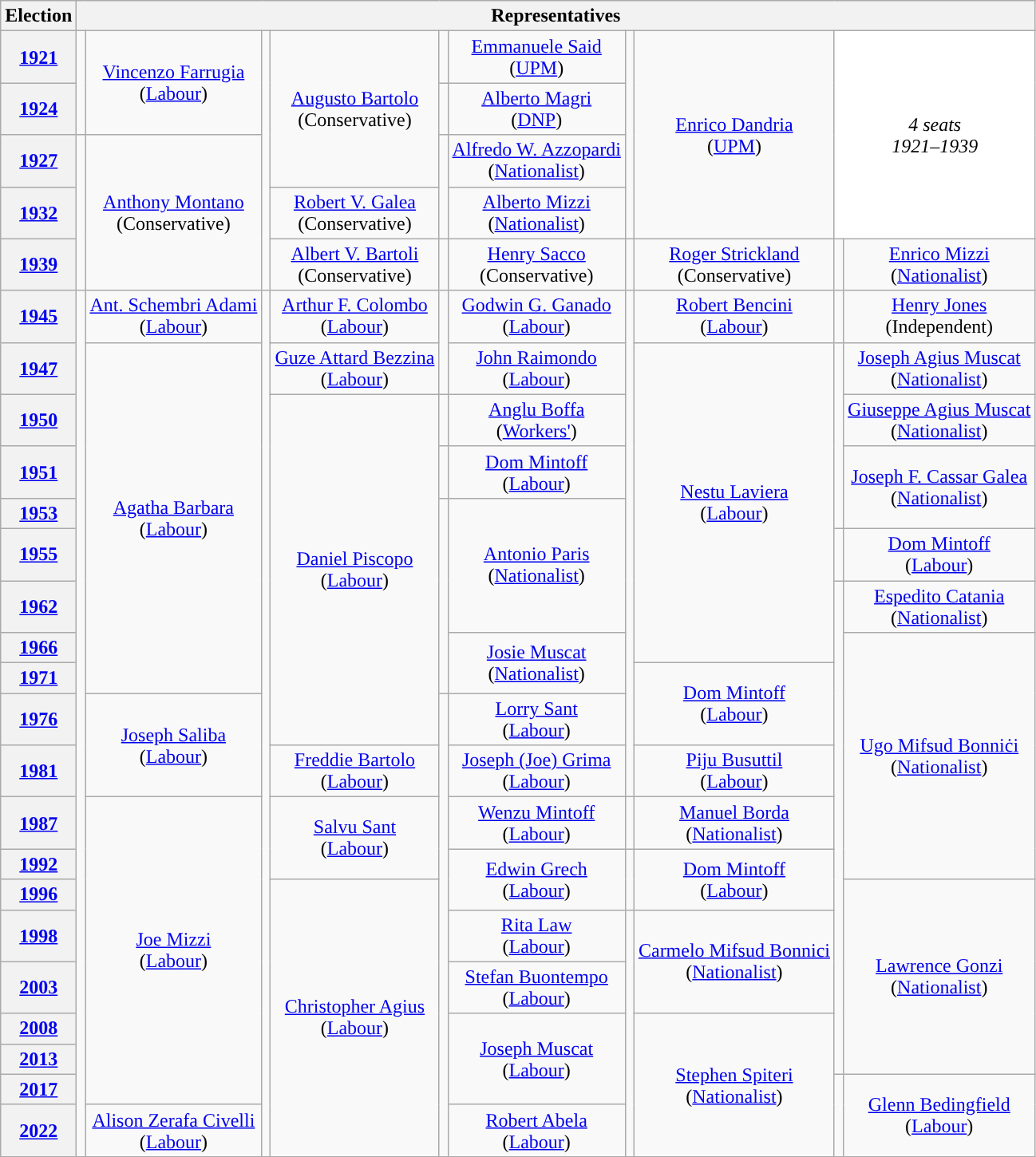<table class="wikitable" style="text-align:center">
<tr>
<th>Election</th>
<th colspan=10>Representatives</th>
</tr>
<tr>
<th><a href='#'>1921</a></th>
<td rowspan=2; style="background-color: "></td>
<td rowspan=2><a href='#'>Vincenzo Farrugia</a><br>(<a href='#'>Labour</a>)</td>
<td rowspan=5; style="background-color: "></td>
<td rowspan=3><a href='#'>Augusto Bartolo</a><br>(Conservative)</td>
<td rowspan=1; style="background-color: "></td>
<td rowspan=1><a href='#'>Emmanuele Said</a><br>(<a href='#'>UPM</a>)</td>
<td rowspan=4; style="background-color: "></td>
<td rowspan=4><a href='#'>Enrico Dandria</a><br>(<a href='#'>UPM</a>)</td>
<td style="background-color:#FFFFFF" rowspan=4 colspan=2><em>4 seats<br>1921–1939</em></td>
</tr>
<tr>
<th><a href='#'>1924</a></th>
<td rowspan=1; style="background-color: "></td>
<td rowspan=1><a href='#'>Alberto Magri</a><br>(<a href='#'>DNP</a>)</td>
</tr>
<tr>
<th><a href='#'>1927</a></th>
<td rowspan=3; style="background-color: "></td>
<td rowspan=3><a href='#'>Anthony Montano</a><br>(Conservative)</td>
<td rowspan=2; style="background-color: "></td>
<td rowspan=1><a href='#'>Alfredo W. Azzopardi</a><br>(<a href='#'>Nationalist</a>)</td>
</tr>
<tr>
<th><a href='#'>1932</a></th>
<td rowspan=1><a href='#'>Robert V. Galea</a><br>(Conservative)</td>
<td rowspan=1><a href='#'>Alberto Mizzi</a><br>(<a href='#'>Nationalist</a>)</td>
</tr>
<tr>
<th><a href='#'>1939</a></th>
<td rowspan=1><a href='#'>Albert V. Bartoli</a><br>(Conservative)</td>
<td rowspan=1; style="background-color: "></td>
<td rowspan=1><a href='#'>Henry Sacco</a><br>(Conservative)</td>
<td rowspan=1; style="background-color: "></td>
<td rowspan=1><a href='#'>Roger Strickland</a><br>(Conservative)</td>
<td rowspan=1; style="background-color: "></td>
<td rowspan=1><a href='#'>Enrico Mizzi</a><br>(<a href='#'>Nationalist</a>)</td>
</tr>
<tr>
<th><a href='#'>1945</a></th>
<td rowspan=20; style="background-color: "></td>
<td rowspan=1><a href='#'>Ant. Schembri Adami</a><br>(<a href='#'>Labour</a>)</td>
<td rowspan=20; style="background-color: "></td>
<td rowspan=1><a href='#'>Arthur F. Colombo</a><br>(<a href='#'>Labour</a>)</td>
<td rowspan=2; style="background-color: "></td>
<td rowspan=1><a href='#'>Godwin G. Ganado</a><br>(<a href='#'>Labour</a>)</td>
<td rowspan=11; style="background-color: "></td>
<td rowspan=1><a href='#'>Robert Bencini</a><br>(<a href='#'>Labour</a>)</td>
<td rowspan=1; style="background-color: "></td>
<td rowspan=1><a href='#'>Henry Jones</a><br>(Independent)</td>
</tr>
<tr>
<th><a href='#'>1947</a></th>
<td rowspan=8><a href='#'>Agatha Barbara</a><br>(<a href='#'>Labour</a>)</td>
<td rowspan=1><a href='#'>Guze Attard Bezzina</a><br>(<a href='#'>Labour</a>)</td>
<td rowspan=1><a href='#'>John Raimondo</a><br>(<a href='#'>Labour</a>)</td>
<td rowspan=7><a href='#'>Nestu Laviera</a><br>(<a href='#'>Labour</a>)</td>
<td rowspan=4; style="background-color: "></td>
<td rowspan=1><a href='#'>Joseph Agius Muscat</a><br>(<a href='#'>Nationalist</a>)</td>
</tr>
<tr>
<th><a href='#'>1950</a></th>
<td rowspan=8><a href='#'>Daniel Piscopo</a><br>(<a href='#'>Labour</a>)</td>
<td rowspan=1; style="background-color: "></td>
<td rowspan=1><a href='#'>Anglu Boffa</a><br>(<a href='#'>Workers'</a>)</td>
<td rowspan=1><a href='#'>Giuseppe Agius Muscat</a><br>(<a href='#'>Nationalist</a>)</td>
</tr>
<tr>
<th><a href='#'>1951</a></th>
<td rowspan=1; style="background-color: "></td>
<td rowspan=1><a href='#'>Dom Mintoff</a><br>(<a href='#'>Labour</a>)</td>
<td rowspan=2><a href='#'>Joseph F. Cassar Galea</a><br>(<a href='#'>Nationalist</a>)</td>
</tr>
<tr>
<th><a href='#'>1953</a></th>
<td rowspan=5; style="background-color: "></td>
<td rowspan=3><a href='#'>Antonio Paris</a><br>(<a href='#'>Nationalist</a>)</td>
</tr>
<tr>
<th><a href='#'>1955</a></th>
<td rowspan=1; style="background-color: "></td>
<td><a href='#'>Dom Mintoff</a><br>(<a href='#'>Labour</a>)</td>
</tr>
<tr>
<th><a href='#'>1962</a></th>
<td rowspan=12; style="background-color: "></td>
<td rowspan=1><a href='#'>Espedito Catania</a><br>(<a href='#'>Nationalist</a>)</td>
</tr>
<tr>
<th><a href='#'>1966</a></th>
<td rowspan=2><a href='#'>Josie Muscat</a><br>(<a href='#'>Nationalist</a>)</td>
<td rowspan=6><a href='#'>Ugo Mifsud Bonniċi</a><br>(<a href='#'>Nationalist</a>)</td>
</tr>
<tr>
<th><a href='#'>1971</a></th>
<td rowspan=2><a href='#'>Dom Mintoff</a><br>(<a href='#'>Labour</a>)</td>
</tr>
<tr>
<th><a href='#'>1976</a></th>
<td rowspan=2><a href='#'>Joseph Saliba</a><br>(<a href='#'>Labour</a>)</td>
<td rowspan=11; style="background-color: "></td>
<td rowspan=1><a href='#'>Lorry Sant</a><br>(<a href='#'>Labour</a>)</td>
</tr>
<tr>
<th><a href='#'>1981</a></th>
<td rowspan=1><a href='#'>Freddie Bartolo</a><br>(<a href='#'>Labour</a>)</td>
<td rowspan=1><a href='#'>Joseph (Joe) Grima</a><br>(<a href='#'>Labour</a>)</td>
<td rowspan=1><a href='#'>Piju Busuttil</a><br>(<a href='#'>Labour</a>)</td>
</tr>
<tr>
<th><a href='#'>1987</a></th>
<td rowspan=8><a href='#'>Joe Mizzi</a><br>(<a href='#'>Labour</a>)</td>
<td rowspan=2><a href='#'>Salvu Sant</a><br>(<a href='#'>Labour</a>)</td>
<td rowspan=1><a href='#'>Wenzu Mintoff</a><br>(<a href='#'>Labour</a>)</td>
<td rowspan=1; style="background-color: "></td>
<td rowspan=1><a href='#'>Manuel Borda</a><br>(<a href='#'>Nationalist</a>)</td>
</tr>
<tr>
<th><a href='#'>1992</a></th>
<td rowspan=2><a href='#'>Edwin Grech</a><br>(<a href='#'>Labour</a>)</td>
<td rowspan=2; style="background-color: "></td>
<td rowspan=2><a href='#'>Dom Mintoff</a><br>(<a href='#'>Labour</a>)</td>
</tr>
<tr>
<th><a href='#'>1996</a></th>
<td rowspan=7><a href='#'>Christopher Agius</a><br>(<a href='#'>Labour</a>)</td>
<td rowspan=5><a href='#'>Lawrence Gonzi</a><br>(<a href='#'>Nationalist</a>)</td>
</tr>
<tr>
<th><a href='#'>1998</a></th>
<td rowspan=1><a href='#'>Rita Law</a><br>(<a href='#'>Labour</a>)</td>
<td rowspan=7; style="background-color: "></td>
<td rowspan=2><a href='#'>Carmelo Mifsud Bonnici</a><br>(<a href='#'>Nationalist</a>)</td>
</tr>
<tr>
<th><a href='#'>2003</a></th>
<td><a href='#'>Stefan Buontempo</a><br>(<a href='#'>Labour</a>)</td>
</tr>
<tr>
<th><a href='#'>2008</a></th>
<td rowspan=3><a href='#'>Joseph Muscat</a><br>(<a href='#'>Labour</a>)</td>
<td rowspan=4><a href='#'>Stephen Spiteri</a><br>(<a href='#'>Nationalist</a>)</td>
</tr>
<tr>
<th><a href='#'>2013</a></th>
</tr>
<tr>
<th><a href='#'>2017</a></th>
<td rowspan=2; style="background-color: "></td>
<td rowspan=2><a href='#'>Glenn Bedingfield</a><br>(<a href='#'>Labour</a>)</td>
</tr>
<tr>
<th><a href='#'>2022</a></th>
<td rowspan=1><a href='#'>Alison Zerafa Civelli</a><br>(<a href='#'>Labour</a>)</td>
<td rowspan=1><a href='#'>Robert Abela</a><br>(<a href='#'>Labour</a>)</td>
</tr>
</table>
